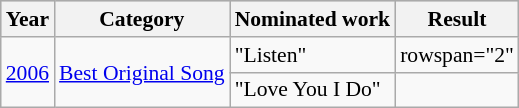<table class="wikitable" style="font-size:90%;">
<tr style="background:#ccc; text-align:center;">
<th>Year</th>
<th>Category</th>
<th>Nominated work</th>
<th>Result</th>
</tr>
<tr>
<td rowspan="2"><a href='#'>2006</a></td>
<td rowspan="2"><a href='#'>Best Original Song</a></td>
<td>"Listen"</td>
<td>rowspan="2" </td>
</tr>
<tr>
<td>"Love You I Do"</td>
</tr>
</table>
